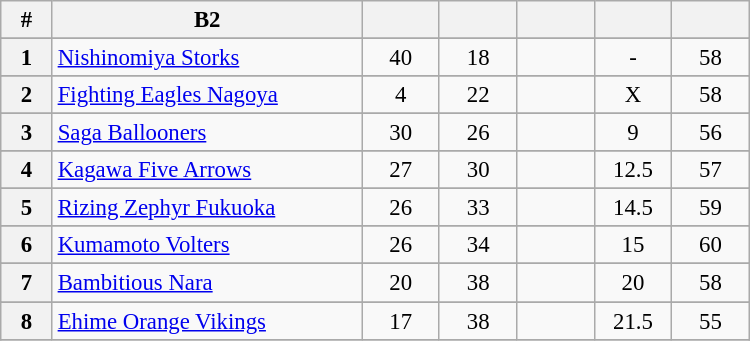<table class="wikitable" width="500" style="font-size:95%; text-align:center">
<tr>
<th width="5%">#</th>
<th width="30%">B2</th>
<th width="7.5%"></th>
<th width="7.5%"></th>
<th width="7.5%"></th>
<th width="7.5%"></th>
<th width="7.5%"></th>
</tr>
<tr>
</tr>
<tr>
<th>1</th>
<td style="text-align:left;"><a href='#'>Nishinomiya Storks</a></td>
<td>40</td>
<td>18</td>
<td></td>
<td>-</td>
<td>58</td>
</tr>
<tr>
</tr>
<tr>
<th>2</th>
<td style="text-align:left;"><a href='#'>Fighting Eagles Nagoya</a></td>
<td>4</td>
<td>22</td>
<td></td>
<td>X</td>
<td>58</td>
</tr>
<tr>
</tr>
<tr>
<th>3</th>
<td style="text-align:left;"><a href='#'>Saga Ballooners</a></td>
<td>30</td>
<td>26</td>
<td></td>
<td>9</td>
<td>56</td>
</tr>
<tr>
</tr>
<tr>
<th>4</th>
<td style="text-align:left;"><a href='#'>Kagawa Five Arrows</a></td>
<td>27</td>
<td>30</td>
<td></td>
<td>12.5</td>
<td>57</td>
</tr>
<tr>
</tr>
<tr>
<th>5</th>
<td style="text-align:left;"><a href='#'>Rizing Zephyr Fukuoka</a></td>
<td>26</td>
<td>33</td>
<td></td>
<td>14.5</td>
<td>59</td>
</tr>
<tr>
</tr>
<tr>
<th>6</th>
<td style="text-align:left;"><a href='#'>Kumamoto Volters</a></td>
<td>26</td>
<td>34</td>
<td></td>
<td>15</td>
<td>60</td>
</tr>
<tr>
</tr>
<tr>
<th>7</th>
<td style="text-align:left;"><a href='#'>Bambitious Nara</a></td>
<td>20</td>
<td>38</td>
<td></td>
<td>20</td>
<td>58</td>
</tr>
<tr>
</tr>
<tr>
<th>8</th>
<td style="text-align:left;"><a href='#'>Ehime Orange Vikings</a></td>
<td>17</td>
<td>38</td>
<td></td>
<td>21.5</td>
<td>55</td>
</tr>
<tr>
</tr>
</table>
